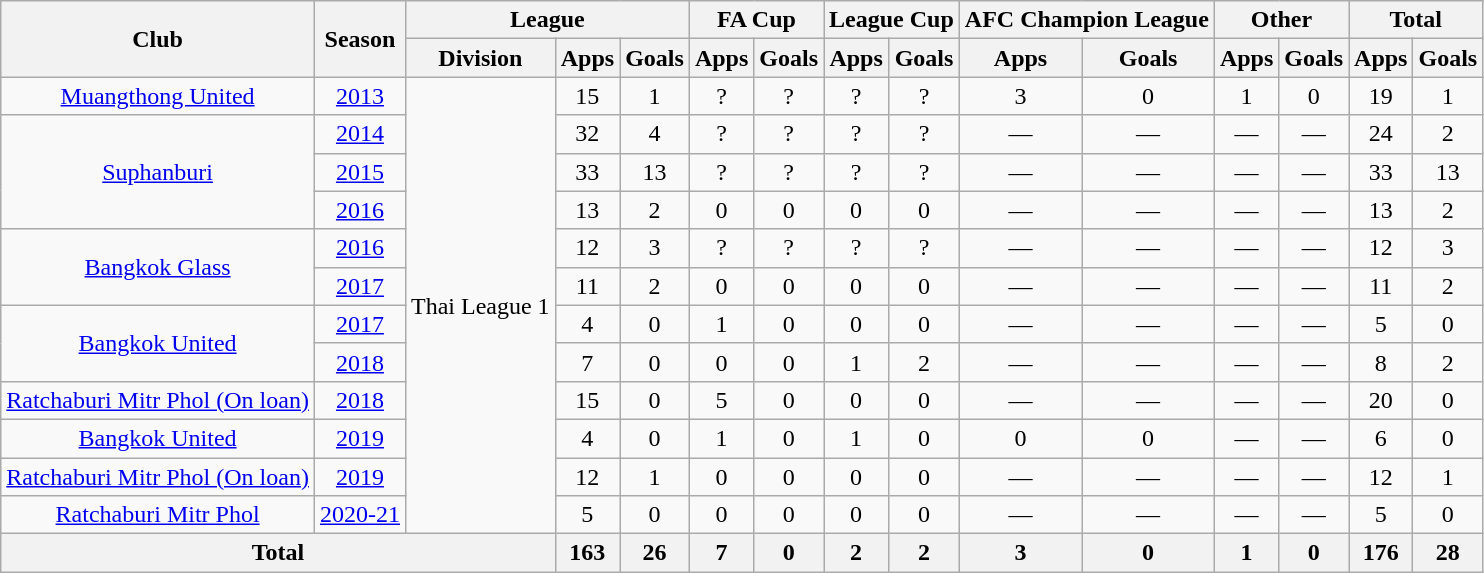<table class="wikitable" style="text-align:center">
<tr>
<th rowspan="2">Club</th>
<th rowspan="2">Season</th>
<th colspan="3">League</th>
<th colspan="2">FA Cup</th>
<th colspan="2">League Cup</th>
<th colspan="2">AFC Champion League</th>
<th colspan="2">Other</th>
<th colspan="2">Total</th>
</tr>
<tr>
<th>Division</th>
<th>Apps</th>
<th>Goals</th>
<th>Apps</th>
<th>Goals</th>
<th>Apps</th>
<th>Goals</th>
<th>Apps</th>
<th>Goals</th>
<th>Apps</th>
<th>Goals</th>
<th>Apps</th>
<th>Goals</th>
</tr>
<tr>
<td rowspan="1"><a href='#'>Muangthong United</a></td>
<td><a href='#'>2013</a></td>
<td rowspan="12">Thai League 1</td>
<td>15</td>
<td>1</td>
<td>?</td>
<td>?</td>
<td>?</td>
<td>?</td>
<td>3</td>
<td>0</td>
<td>1</td>
<td>0</td>
<td>19</td>
<td>1</td>
</tr>
<tr>
<td rowspan="3"><a href='#'>Suphanburi</a></td>
<td><a href='#'>2014</a></td>
<td>32</td>
<td>4</td>
<td>?</td>
<td>?</td>
<td>?</td>
<td>?</td>
<td>—</td>
<td>—</td>
<td>—</td>
<td>—</td>
<td>24</td>
<td>2</td>
</tr>
<tr>
<td><a href='#'>2015</a></td>
<td>33</td>
<td>13</td>
<td>?</td>
<td>?</td>
<td>?</td>
<td>?</td>
<td>—</td>
<td>—</td>
<td>—</td>
<td>—</td>
<td>33</td>
<td>13</td>
</tr>
<tr>
<td><a href='#'>2016</a></td>
<td>13</td>
<td>2</td>
<td>0</td>
<td>0</td>
<td>0</td>
<td>0</td>
<td>—</td>
<td>—</td>
<td>—</td>
<td>—</td>
<td>13</td>
<td>2</td>
</tr>
<tr>
<td rowspan="2"><a href='#'>Bangkok Glass</a></td>
<td><a href='#'>2016</a></td>
<td>12</td>
<td>3</td>
<td>?</td>
<td>?</td>
<td>?</td>
<td>?</td>
<td>—</td>
<td>—</td>
<td>—</td>
<td>—</td>
<td>12</td>
<td>3</td>
</tr>
<tr>
<td><a href='#'>2017</a></td>
<td>11</td>
<td>2</td>
<td>0</td>
<td>0</td>
<td>0</td>
<td>0</td>
<td>—</td>
<td>—</td>
<td>—</td>
<td>—</td>
<td>11</td>
<td>2</td>
</tr>
<tr>
<td rowspan="2"><a href='#'>Bangkok United</a></td>
<td><a href='#'>2017</a></td>
<td>4</td>
<td>0</td>
<td>1</td>
<td>0</td>
<td>0</td>
<td>0</td>
<td>—</td>
<td>—</td>
<td>—</td>
<td>—</td>
<td>5</td>
<td>0</td>
</tr>
<tr>
<td><a href='#'>2018</a></td>
<td>7</td>
<td>0</td>
<td>0</td>
<td>0</td>
<td>1</td>
<td>2</td>
<td>—</td>
<td>—</td>
<td>—</td>
<td>—</td>
<td>8</td>
<td>2</td>
</tr>
<tr>
<td rowspan="1"><a href='#'>Ratchaburi Mitr Phol (On loan)</a></td>
<td><a href='#'>2018</a></td>
<td>15</td>
<td>0</td>
<td>5</td>
<td>0</td>
<td>0</td>
<td>0</td>
<td>—</td>
<td>—</td>
<td>—</td>
<td>—</td>
<td>20</td>
<td>0</td>
</tr>
<tr>
<td rowspan="1"><a href='#'>Bangkok United</a></td>
<td><a href='#'>2019</a></td>
<td>4</td>
<td>0</td>
<td>1</td>
<td>0</td>
<td>1</td>
<td>0</td>
<td>0</td>
<td>0</td>
<td>—</td>
<td>—</td>
<td>6</td>
<td>0</td>
</tr>
<tr>
<td rowspan="1"><a href='#'>Ratchaburi Mitr Phol (On loan)</a></td>
<td><a href='#'>2019</a></td>
<td>12</td>
<td>1</td>
<td>0</td>
<td>0</td>
<td>0</td>
<td>0</td>
<td>—</td>
<td>—</td>
<td>—</td>
<td>—</td>
<td>12</td>
<td>1</td>
</tr>
<tr>
<td rowspan="1"><a href='#'>Ratchaburi Mitr Phol</a></td>
<td><a href='#'>2020-21</a></td>
<td>5</td>
<td>0</td>
<td>0</td>
<td>0</td>
<td>0</td>
<td>0</td>
<td>—</td>
<td>—</td>
<td>—</td>
<td>—</td>
<td>5</td>
<td>0</td>
</tr>
<tr>
<th colspan="3">Total</th>
<th>163</th>
<th>26</th>
<th>7</th>
<th>0</th>
<th>2</th>
<th>2</th>
<th>3</th>
<th>0</th>
<th>1</th>
<th>0</th>
<th>176</th>
<th>28</th>
</tr>
</table>
